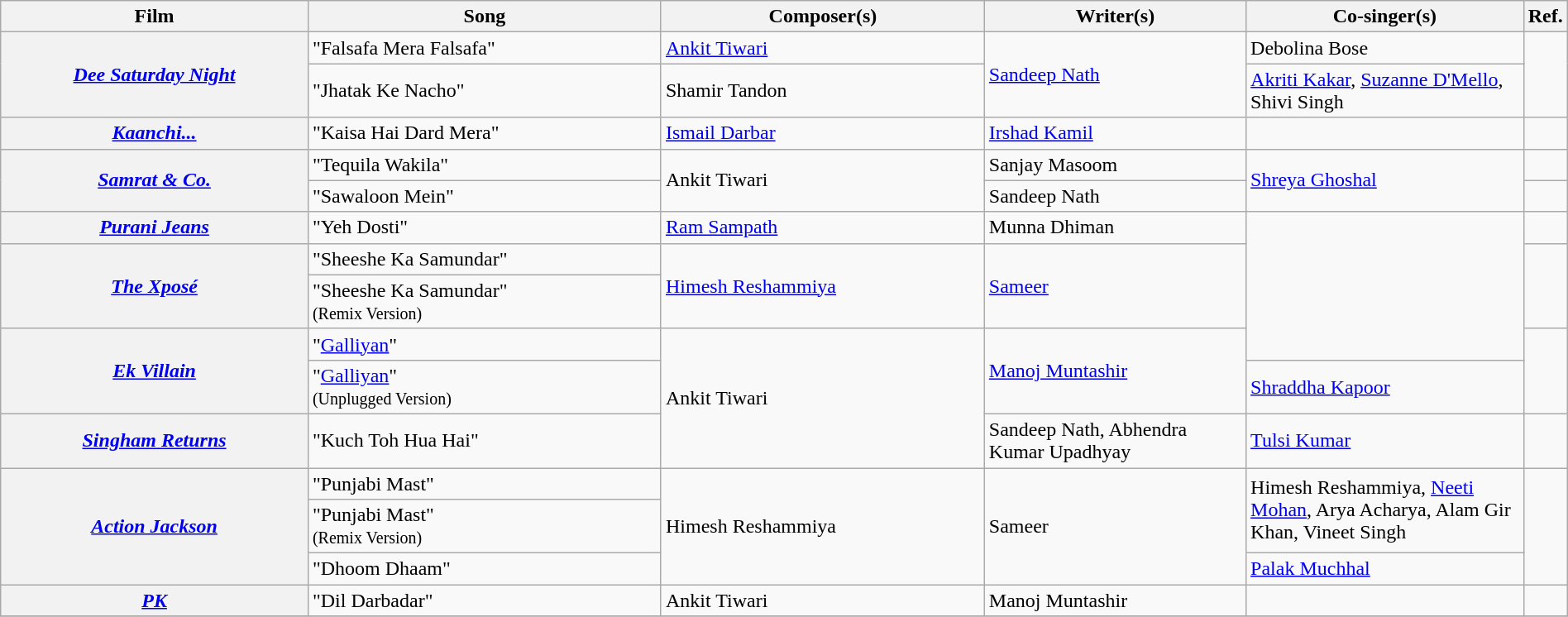<table class="wikitable plainrowheaders" width="100%" textcolor:#000;">
<tr>
<th scope="col" width=20%><strong>Film</strong></th>
<th scope="col" width=23%><strong>Song</strong></th>
<th scope="col" width=21%><strong>Composer(s)</strong></th>
<th scope="col" width=17%><strong>Writer(s)</strong></th>
<th scope="col" width=18%><strong>Co-singer(s)</strong></th>
<th scope="col" width=1%><strong>Ref.</strong></th>
</tr>
<tr>
<th scope="row" rowspan="2"><em><a href='#'>Dee Saturday Night</a></em></th>
<td>"Falsafa Mera Falsafa"</td>
<td><a href='#'>Ankit Tiwari</a></td>
<td rowspan="2"><a href='#'>Sandeep Nath</a></td>
<td>Debolina Bose</td>
<td rowspan="2"></td>
</tr>
<tr>
<td>"Jhatak Ke Nacho"</td>
<td>Shamir Tandon</td>
<td><a href='#'>Akriti Kakar</a>, <a href='#'>Suzanne D'Mello</a>, Shivi Singh</td>
</tr>
<tr>
<th scope="row"><em><a href='#'>Kaanchi...</a></em></th>
<td>"Kaisa Hai Dard Mera"</td>
<td><a href='#'>Ismail Darbar</a></td>
<td><a href='#'>Irshad Kamil</a></td>
<td></td>
<td></td>
</tr>
<tr>
<th scope="row" rowspan=2><em><a href='#'>Samrat & Co.</a></em></th>
<td>"Tequila Wakila"</td>
<td rowspan=2>Ankit Tiwari</td>
<td>Sanjay Masoom</td>
<td rowspan=2><a href='#'>Shreya Ghoshal</a></td>
<td></td>
</tr>
<tr>
<td>"Sawaloon Mein"</td>
<td>Sandeep Nath</td>
<td></td>
</tr>
<tr>
<th scope="row"><em><a href='#'>Purani Jeans</a></em></th>
<td>"Yeh Dosti"</td>
<td><a href='#'>Ram Sampath</a></td>
<td>Munna Dhiman</td>
<td rowspan="4"></td>
<td></td>
</tr>
<tr>
<th scope="row" rowspan="2"><em><a href='#'>The Xposé</a></em></th>
<td>"Sheeshe Ka Samundar"</td>
<td rowspan="2"><a href='#'>Himesh Reshammiya</a></td>
<td rowspan="2"><a href='#'>Sameer</a></td>
<td rowspan="2"></td>
</tr>
<tr>
<td>"Sheeshe Ka Samundar"<br><small>(Remix Version)</small></td>
</tr>
<tr>
<th scope="row" rowspan="2"><em><a href='#'>Ek Villain</a></em></th>
<td>"<a href='#'>Galliyan</a>"</td>
<td rowspan="3">Ankit Tiwari</td>
<td rowspan="2"><a href='#'>Manoj Muntashir</a></td>
<td rowspan="2"></td>
</tr>
<tr>
<td>"<a href='#'>Galliyan</a>"<br><small>(Unplugged Version)</small></td>
<td><a href='#'>Shraddha Kapoor</a></td>
</tr>
<tr>
<th scope="row"><em><a href='#'>Singham Returns</a></em></th>
<td>"Kuch Toh Hua Hai"</td>
<td>Sandeep Nath, Abhendra Kumar Upadhyay</td>
<td><a href='#'>Tulsi Kumar</a></td>
<td></td>
</tr>
<tr>
<th scope="row" rowspan="3"><em><a href='#'>Action Jackson</a></em></th>
<td>"Punjabi Mast"</td>
<td rowspan="3">Himesh Reshammiya</td>
<td rowspan="3">Sameer</td>
<td rowspan="2">Himesh Reshammiya, <a href='#'>Neeti Mohan</a>, Arya Acharya, Alam Gir Khan, Vineet Singh</td>
<td rowspan="3"></td>
</tr>
<tr>
<td>"Punjabi Mast"<br><small>(Remix Version)</small></td>
</tr>
<tr>
<td>"Dhoom Dhaam"</td>
<td><a href='#'>Palak Muchhal</a></td>
</tr>
<tr>
<th scope="row"><em><a href='#'>PK</a></em></th>
<td>"Dil Darbadar"</td>
<td>Ankit Tiwari</td>
<td>Manoj Muntashir</td>
<td></td>
<td></td>
</tr>
<tr>
</tr>
</table>
